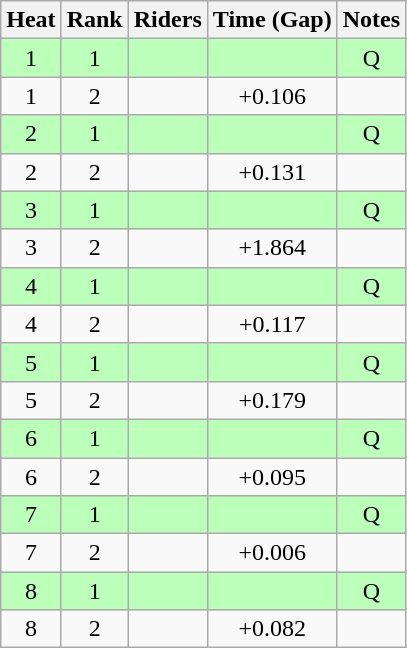<table class="wikitable sortable" style="text-align:center">
<tr>
<th>Heat</th>
<th>Rank</th>
<th>Riders</th>
<th>Time (Gap)</th>
<th>Notes</th>
</tr>
<tr bgcolor=bbffbb>
<td>1</td>
<td>1</td>
<td align="left"></td>
<td></td>
<td>Q</td>
</tr>
<tr>
<td>1</td>
<td>2</td>
<td align="left"></td>
<td>+0.106</td>
<td></td>
</tr>
<tr bgcolor=bbffbb>
<td>2</td>
<td>1</td>
<td align="left"></td>
<td></td>
<td>Q</td>
</tr>
<tr>
<td>2</td>
<td>2</td>
<td align="left"></td>
<td>+0.131</td>
<td></td>
</tr>
<tr bgcolor=bbffbb>
<td>3</td>
<td>1</td>
<td align="left"></td>
<td></td>
<td>Q</td>
</tr>
<tr>
<td>3</td>
<td>2</td>
<td align="left"></td>
<td>+1.864</td>
<td></td>
</tr>
<tr bgcolor=bbffbb>
<td>4</td>
<td>1</td>
<td align="left"></td>
<td></td>
<td>Q</td>
</tr>
<tr>
<td>4</td>
<td>2</td>
<td align="left"></td>
<td>+0.117</td>
<td></td>
</tr>
<tr bgcolor=bbffbb>
<td>5</td>
<td>1</td>
<td align="left"></td>
<td></td>
<td>Q</td>
</tr>
<tr>
<td>5</td>
<td>2</td>
<td align="left"></td>
<td>+0.179</td>
<td></td>
</tr>
<tr bgcolor=bbffbb>
<td>6</td>
<td>1</td>
<td align="left"></td>
<td></td>
<td>Q</td>
</tr>
<tr>
<td>6</td>
<td>2</td>
<td align="left"></td>
<td>+0.095</td>
<td></td>
</tr>
<tr bgcolor=bbffbb>
<td>7</td>
<td>1</td>
<td align="left"></td>
<td></td>
<td>Q</td>
</tr>
<tr>
<td>7</td>
<td>2</td>
<td align="left"></td>
<td>+0.006</td>
<td></td>
</tr>
<tr bgcolor=bbffbb>
<td>8</td>
<td>1</td>
<td align="left"></td>
<td></td>
<td>Q</td>
</tr>
<tr>
<td>8</td>
<td>2</td>
<td align="left"></td>
<td>+0.082</td>
<td></td>
</tr>
</table>
